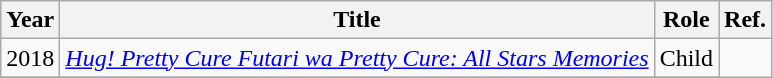<table class="wikitable">
<tr>
<th>Year</th>
<th>Title</th>
<th>Role</th>
<th>Ref.</th>
</tr>
<tr>
<td>2018</td>
<td><em><a href='#'>Hug! Pretty Cure Futari wa Pretty Cure: All Stars Memories</a></em></td>
<td>Child</td>
</tr>
<tr>
</tr>
</table>
